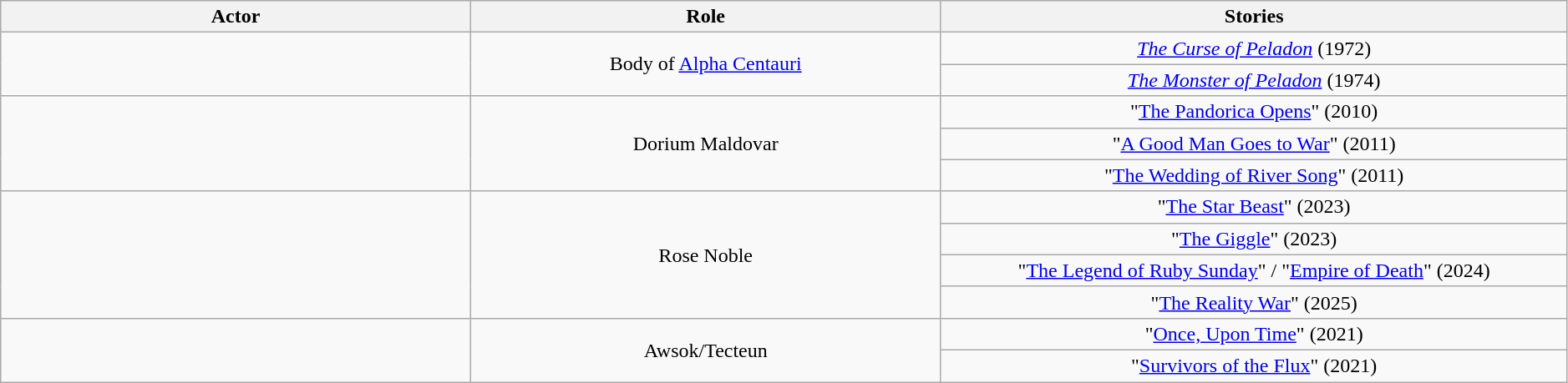<table class="wikitable plainrowheaders sortable" style="text-align:center; width:99%;">
<tr>
<th style="width:30%;">Actor</th>
<th scope="col" style="width:30%;">Role</th>
<th scope="col" style="width:40%;">Stories</th>
</tr>
<tr>
<td scope="row" rowspan="2"></td>
<td rowspan="2">Body of <a href='#'>Alpha Centauri</a></td>
<td data-sort-value="061"><em><a href='#'>The Curse of Peladon</a></em> (1972)</td>
</tr>
<tr>
<td data-sort-value="073"><em><a href='#'>The Monster of Peladon</a></em> (1974)</td>
</tr>
<tr>
<td scope="row" rowspan="3"></td>
<td rowspan="3">Dorium Maldovar</td>
<td data-sort-value="212a">"<a href='#'>The Pandorica Opens</a>" (2010)</td>
</tr>
<tr>
<td data-sort-value="218">"<a href='#'>A Good Man Goes to War</a>" (2011)</td>
</tr>
<tr>
<td data-sort-value="224">"<a href='#'>The Wedding of River Song</a>" (2011)</td>
</tr>
<tr>
<td scope="row" rowspan="4"></td>
<td rowspan="4">Rose Noble</td>
<td data-sort-value="301">"<a href='#'>The Star Beast</a>" (2023)</td>
</tr>
<tr>
<td data-sort-value="303">"<a href='#'>The Giggle</a>" (2023)</td>
</tr>
<tr>
<td data-sort-value="311a">"<a href='#'>The Legend of Ruby Sunday</a>" / "<a href='#'>Empire of Death</a>" (2024)</td>
</tr>
<tr>
<td data-sort-value="319b">"<a href='#'>The Reality War</a>" (2025)</td>
</tr>
<tr>
<td scope="row" rowspan="2"></td>
<td rowspan="2">Awsok/Tecteun</td>
<td data-sort-value="297c">"<a href='#'>Once, Upon Time</a>" (2021)</td>
</tr>
<tr>
<td data-sort-value="297e">"<a href='#'>Survivors of the Flux</a>" (2021)</td>
</tr>
</table>
